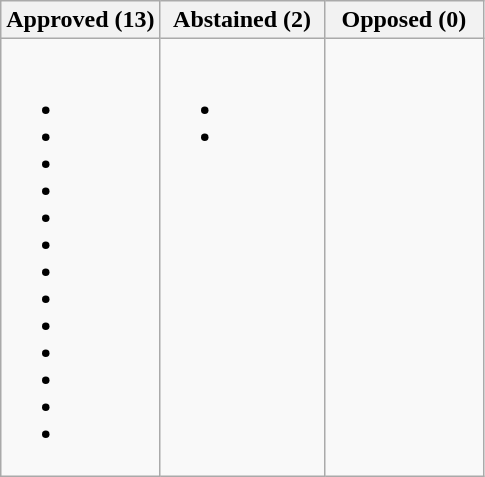<table class="wikitable">
<tr>
<th width="33%">Approved (13)</th>
<th width="34%">Abstained (2)</th>
<th width="33%">Opposed (0)</th>
</tr>
<tr valign="top">
<td><br><ul><li></li><li></li><li><strong></strong></li><li></li><li><strong></strong></li><li></li><li></li><li></li><li></li><li></li><li></li><li></li><li><strong></strong></li></ul></td>
<td><br><ul><li><strong></strong></li><li><strong></strong></li></ul></td>
<td></td>
</tr>
</table>
